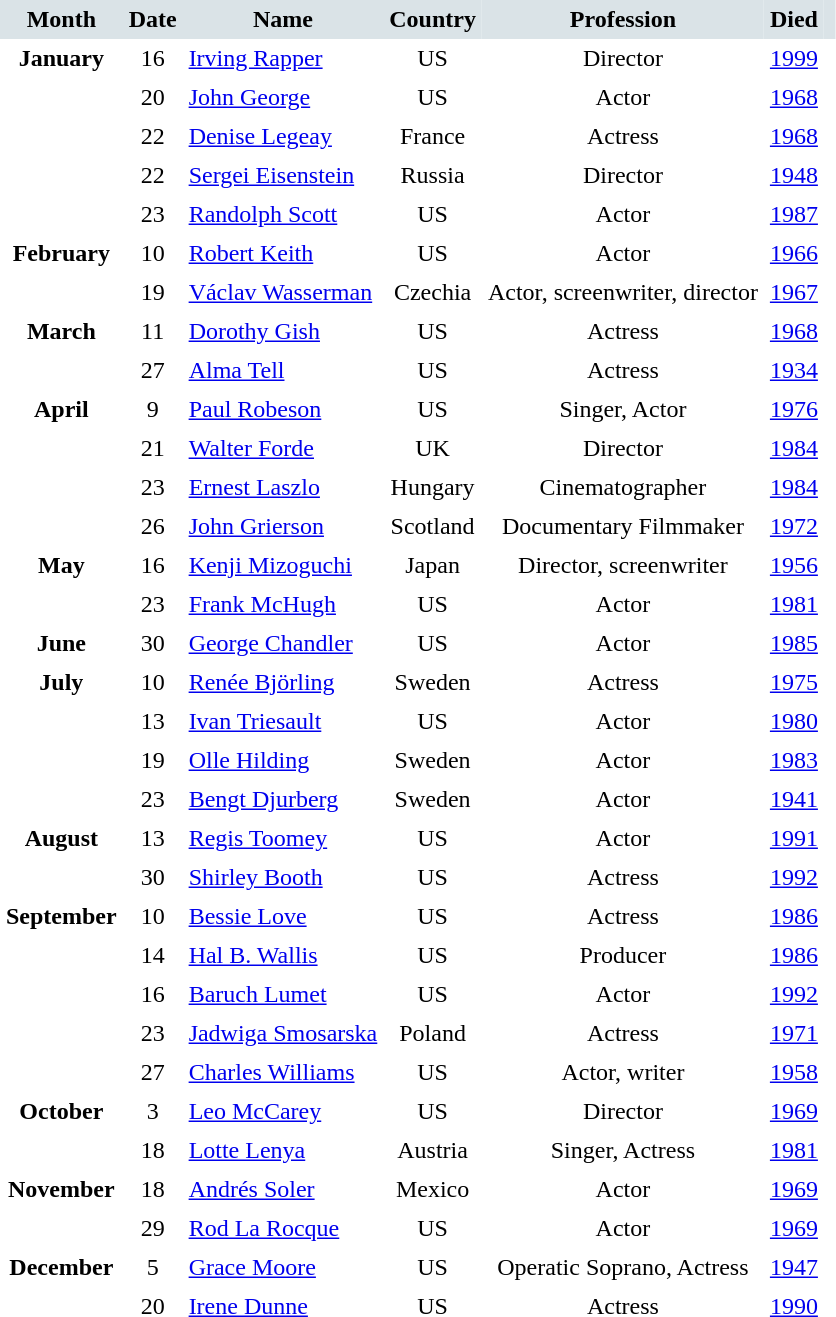<table cellspacing="0" cellpadding="4" border="0">
<tr style="background:#dae3e7; text-align:center;">
<td><strong>Month</strong></td>
<td><strong>Date</strong></td>
<td><strong>Name</strong></td>
<td><strong>Country</strong></td>
<td><strong>Profession</strong></td>
<td><strong>Died</strong></td>
<td></td>
</tr>
<tr valign="top">
<td rowspan=6 style="text-align:center; vertical-align:top;"><strong>January</strong></td>
</tr>
<tr>
<td style="text-align:center;">16</td>
<td><a href='#'>Irving Rapper</a></td>
<td style="text-align:center;">US</td>
<td style="text-align:center;">Director</td>
<td><a href='#'>1999</a></td>
<td></td>
</tr>
<tr>
<td style="text-align:center;">20</td>
<td><a href='#'>John George</a></td>
<td style="text-align:center;">US</td>
<td style="text-align:center;">Actor</td>
<td><a href='#'>1968</a></td>
<td></td>
</tr>
<tr>
<td style="text-align:center;">22</td>
<td><a href='#'>Denise Legeay</a></td>
<td style="text-align:center;">France</td>
<td style="text-align:center;">Actress</td>
<td><a href='#'>1968</a></td>
<td></td>
</tr>
<tr>
<td style="text-align:center;">22</td>
<td><a href='#'>Sergei Eisenstein</a></td>
<td style="text-align:center;">Russia</td>
<td style="text-align:center;">Director</td>
<td><a href='#'>1948</a></td>
<td></td>
</tr>
<tr>
<td style="text-align:center;">23</td>
<td><a href='#'>Randolph Scott</a></td>
<td style="text-align:center;">US</td>
<td style="text-align:center;">Actor</td>
<td><a href='#'>1987</a></td>
<td></td>
</tr>
<tr>
<td rowspan=2 style="text-align:center; vertical-align:top;"><strong>February</strong></td>
<td style="text-align:center;">10</td>
<td><a href='#'>Robert Keith</a></td>
<td style="text-align:center;">US</td>
<td style="text-align:center;">Actor</td>
<td><a href='#'>1966</a></td>
<td></td>
</tr>
<tr>
<td style="text-align:center;">19</td>
<td><a href='#'>Václav Wasserman</a></td>
<td style="text-align:center;">Czechia</td>
<td style="text-align:center;">Actor, screenwriter, director</td>
<td><a href='#'>1967</a></td>
<td></td>
</tr>
<tr>
<td rowspan=2 style="text-align:center; vertical-align:top;"><strong>March</strong></td>
<td style="text-align:center;">11</td>
<td><a href='#'>Dorothy Gish</a></td>
<td style="text-align:center;">US</td>
<td style="text-align:center;">Actress</td>
<td><a href='#'>1968</a></td>
<td></td>
</tr>
<tr>
<td style="text-align:center;">27</td>
<td><a href='#'>Alma Tell</a></td>
<td style="text-align:center;">US</td>
<td style="text-align:center;">Actress</td>
<td><a href='#'>1934</a></td>
<td></td>
</tr>
<tr>
<td rowspan=4 style="text-align:center; vertical-align:top;"><strong>April</strong></td>
<td style="text-align:center;">9</td>
<td><a href='#'>Paul Robeson</a></td>
<td style="text-align:center;">US</td>
<td style="text-align:center;">Singer, Actor</td>
<td><a href='#'>1976</a></td>
<td></td>
</tr>
<tr>
<td style="text-align:center;">21</td>
<td><a href='#'>Walter Forde</a></td>
<td style="text-align:center;">UK</td>
<td style="text-align:center;">Director</td>
<td><a href='#'>1984</a></td>
<td></td>
</tr>
<tr>
<td style="text-align:center;">23</td>
<td><a href='#'>Ernest Laszlo</a></td>
<td style="text-align:center;">Hungary</td>
<td style="text-align:center;">Cinematographer</td>
<td><a href='#'>1984</a></td>
<td></td>
</tr>
<tr>
<td style="text-align:center;">26</td>
<td><a href='#'>John Grierson</a></td>
<td style="text-align:center;">Scotland</td>
<td style="text-align:center;">Documentary Filmmaker</td>
<td><a href='#'>1972</a></td>
<td></td>
</tr>
<tr>
<td rowspan=2 style="text-align:center; vertical-align:top;"><strong>May</strong></td>
<td style="text-align:center;">16</td>
<td><a href='#'>Kenji Mizoguchi</a></td>
<td style="text-align:center;">Japan</td>
<td style="text-align:center;">Director, screenwriter</td>
<td><a href='#'>1956</a></td>
<td></td>
</tr>
<tr>
<td style="text-align:center;">23</td>
<td><a href='#'>Frank McHugh</a></td>
<td style="text-align:center;">US</td>
<td style="text-align:center;">Actor</td>
<td><a href='#'>1981</a></td>
<td></td>
</tr>
<tr>
<td rowspan=1 style="text-align:center; vertical-align:top;"><strong>June</strong></td>
<td style="text-align:center;">30</td>
<td><a href='#'>George Chandler</a></td>
<td style="text-align:center;">US</td>
<td style="text-align:center;">Actor</td>
<td><a href='#'>1985</a></td>
<td></td>
</tr>
<tr>
<td rowspan=4 style="text-align:center; vertical-align:top;"><strong>July</strong></td>
<td style="text-align:center;">10</td>
<td><a href='#'>Renée Björling</a></td>
<td style="text-align:center;">Sweden</td>
<td style="text-align:center;">Actress</td>
<td><a href='#'>1975</a></td>
<td></td>
</tr>
<tr>
<td style="text-align:center;">13</td>
<td><a href='#'>Ivan Triesault</a></td>
<td style="text-align:center;">US</td>
<td style="text-align:center;">Actor</td>
<td><a href='#'>1980</a></td>
<td></td>
</tr>
<tr>
<td style="text-align:center;">19</td>
<td><a href='#'>Olle Hilding</a></td>
<td style="text-align:center;">Sweden</td>
<td style="text-align:center;">Actor</td>
<td><a href='#'>1983</a></td>
<td></td>
</tr>
<tr>
<td style="text-align:center;">23</td>
<td><a href='#'>Bengt Djurberg</a></td>
<td style="text-align:center;">Sweden</td>
<td style="text-align:center;">Actor</td>
<td><a href='#'>1941</a></td>
<td></td>
</tr>
<tr>
<td rowspan=2 style="text-align:center; vertical-align:top;"><strong>August</strong></td>
<td style="text-align:center;">13</td>
<td><a href='#'>Regis Toomey</a></td>
<td style="text-align:center;">US</td>
<td style="text-align:center;">Actor</td>
<td><a href='#'>1991</a></td>
<td></td>
</tr>
<tr>
<td style="text-align:center;">30</td>
<td><a href='#'>Shirley Booth</a></td>
<td style="text-align:center;">US</td>
<td style="text-align:center;">Actress</td>
<td><a href='#'>1992</a></td>
<td></td>
</tr>
<tr>
<td rowspan=5 style="text-align:center; vertical-align:top;"><strong>September</strong></td>
<td style="text-align:center;">10</td>
<td><a href='#'>Bessie Love</a></td>
<td style="text-align:center;">US</td>
<td style="text-align:center;">Actress</td>
<td><a href='#'>1986</a></td>
<td></td>
</tr>
<tr>
<td style="text-align:center;">14</td>
<td><a href='#'>Hal B. Wallis</a></td>
<td style="text-align:center;">US</td>
<td style="text-align:center;">Producer</td>
<td><a href='#'>1986</a></td>
<td></td>
</tr>
<tr>
<td style="text-align:center;">16</td>
<td><a href='#'>Baruch Lumet</a></td>
<td style="text-align:center;">US</td>
<td style="text-align:center;">Actor</td>
<td><a href='#'>1992</a></td>
<td></td>
</tr>
<tr>
<td style="text-align:center;">23</td>
<td><a href='#'>Jadwiga Smosarska</a></td>
<td style="text-align:center;">Poland</td>
<td style="text-align:center;">Actress</td>
<td><a href='#'>1971</a></td>
<td></td>
</tr>
<tr>
<td style="text-align:center;">27</td>
<td><a href='#'>Charles Williams</a></td>
<td style="text-align:center;">US</td>
<td style="text-align:center;">Actor, writer</td>
<td><a href='#'>1958</a></td>
<td></td>
</tr>
<tr>
<td rowspan=2 style="text-align:center; vertical-align:top;"><strong>October</strong></td>
<td style="text-align:center;">3</td>
<td><a href='#'>Leo McCarey</a></td>
<td style="text-align:center;">US</td>
<td style="text-align:center;">Director</td>
<td><a href='#'>1969</a></td>
<td></td>
</tr>
<tr>
<td style="text-align:center;">18</td>
<td><a href='#'>Lotte Lenya</a></td>
<td style="text-align:center;">Austria</td>
<td style="text-align:center;">Singer, Actress</td>
<td><a href='#'>1981</a></td>
<td></td>
</tr>
<tr>
<td rowspan=2 style="text-align:center; vertical-align:top;"><strong>November</strong></td>
<td style="text-align:center;">18</td>
<td><a href='#'>Andrés Soler</a></td>
<td style="text-align:center;">Mexico</td>
<td style="text-align:center;">Actor</td>
<td><a href='#'>1969</a></td>
<td></td>
</tr>
<tr>
<td style="text-align:center;">29</td>
<td><a href='#'>Rod La Rocque</a></td>
<td style="text-align:center;">US</td>
<td style="text-align:center;">Actor</td>
<td><a href='#'>1969</a></td>
<td></td>
</tr>
<tr>
<td rowspan=2 style="text-align:center; vertical-align:top;"><strong>December</strong></td>
<td style="text-align:center;">5</td>
<td><a href='#'>Grace Moore</a></td>
<td style="text-align:center;">US</td>
<td style="text-align:center;">Operatic Soprano, Actress</td>
<td><a href='#'>1947</a></td>
<td></td>
</tr>
<tr>
<td style="text-align:center;">20</td>
<td><a href='#'>Irene Dunne</a></td>
<td style="text-align:center;">US</td>
<td style="text-align:center;">Actress</td>
<td><a href='#'>1990</a></td>
<td></td>
</tr>
<tr>
</tr>
</table>
